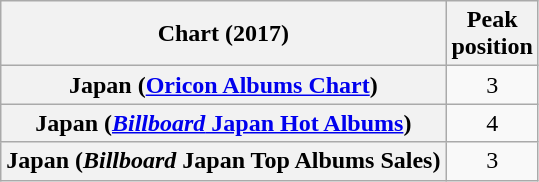<table class="wikitable sortable plainrowheaders" style="text-align:center">
<tr>
<th>Chart (2017)</th>
<th>Peak<br>position</th>
</tr>
<tr>
<th scope="row">Japan (<a href='#'>Oricon Albums Chart</a>)</th>
<td>3</td>
</tr>
<tr>
<th scope="row">Japan (<a href='#'><em>Billboard</em> Japan Hot Albums</a>)</th>
<td>4</td>
</tr>
<tr>
<th scope="row">Japan (<em>Billboard</em> Japan Top Albums Sales)</th>
<td>3</td>
</tr>
</table>
